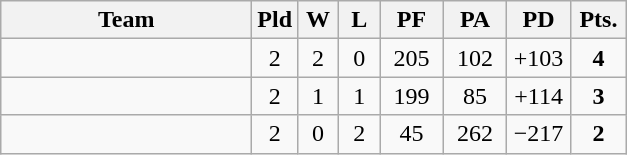<table class=wikitable style="text-align:center">
<tr>
<th width=160>Team</th>
<th width=20>Pld</th>
<th width=20>W</th>
<th width=20>L</th>
<th width=35>PF</th>
<th width=35>PA</th>
<th width=35>PD</th>
<th width=30>Pts.</th>
</tr>
<tr>
<td align=left></td>
<td>2</td>
<td>2</td>
<td>0</td>
<td>205</td>
<td>102</td>
<td>+103</td>
<td><strong>4</strong></td>
</tr>
<tr>
<td align=left></td>
<td>2</td>
<td>1</td>
<td>1</td>
<td>199</td>
<td>85</td>
<td>+114</td>
<td><strong>3</strong></td>
</tr>
<tr>
<td align=left></td>
<td>2</td>
<td>0</td>
<td>2</td>
<td>45</td>
<td>262</td>
<td>−217</td>
<td><strong>2</strong></td>
</tr>
</table>
